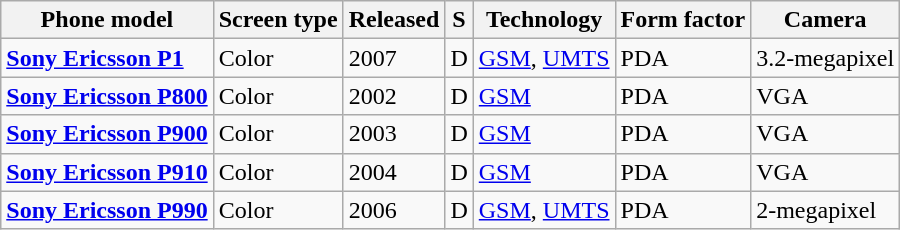<table class="wikitable sortable">
<tr>
<th><strong>Phone model</strong></th>
<th><strong>Screen type</strong></th>
<th><strong>Released</strong></th>
<th><strong>S</strong></th>
<th><strong>Technology</strong></th>
<th><strong>Form factor</strong></th>
<th><strong>Camera</strong></th>
</tr>
<tr>
<td><strong><a href='#'>Sony Ericsson P1</a></strong></td>
<td>Color</td>
<td>2007</td>
<td>D</td>
<td><a href='#'>GSM</a>, <a href='#'>UMTS</a></td>
<td>PDA</td>
<td>3.2-megapixel</td>
</tr>
<tr>
<td><strong><a href='#'>Sony Ericsson P800</a></strong></td>
<td>Color</td>
<td>2002</td>
<td>D</td>
<td><a href='#'>GSM</a></td>
<td>PDA</td>
<td>VGA</td>
</tr>
<tr>
<td><strong><a href='#'>Sony Ericsson P900</a></strong></td>
<td>Color</td>
<td>2003</td>
<td>D</td>
<td><a href='#'>GSM</a></td>
<td>PDA</td>
<td>VGA</td>
</tr>
<tr>
<td><strong><a href='#'>Sony Ericsson P910</a></strong></td>
<td>Color</td>
<td>2004</td>
<td>D</td>
<td><a href='#'>GSM</a></td>
<td>PDA</td>
<td>VGA</td>
</tr>
<tr>
<td><strong><a href='#'>Sony Ericsson P990</a></strong></td>
<td>Color</td>
<td>2006</td>
<td>D</td>
<td><a href='#'>GSM</a>, <a href='#'>UMTS</a></td>
<td>PDA</td>
<td>2-megapixel</td>
</tr>
</table>
